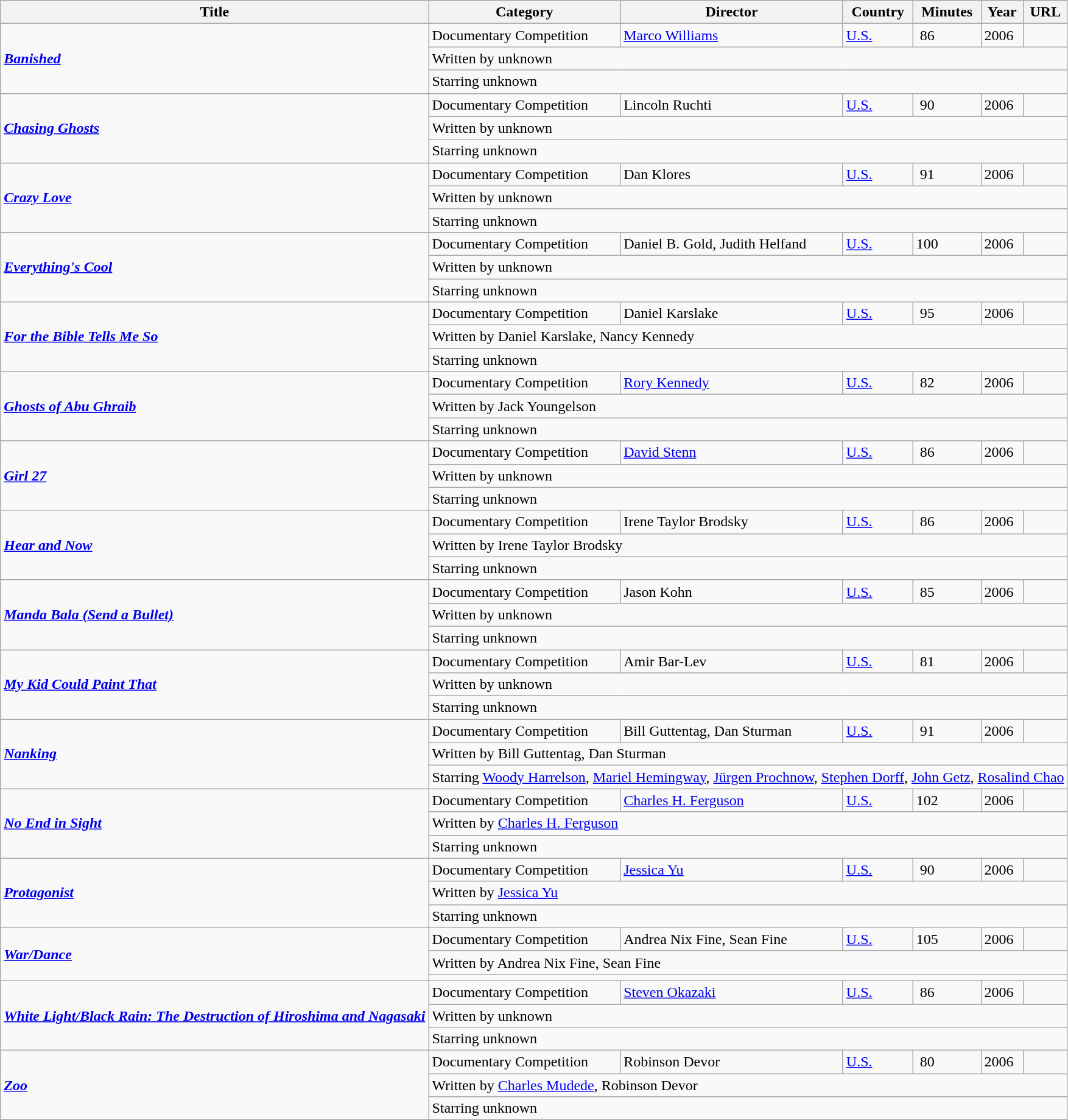<table class="wikitable" style="text-align:left">
<tr bgcolor="#ffffff">
<th>Title</th>
<th>Category</th>
<th>Director</th>
<th>Country</th>
<th>Minutes</th>
<th>Year</th>
<th>URL</th>
</tr>
<tr>
<td rowspan="3"><strong><em><a href='#'>Banished</a></em></strong></td>
<td>Documentary Competition</td>
<td><a href='#'>Marco Williams</a></td>
<td><a href='#'>U.S.</a></td>
<td> 86</td>
<td>2006</td>
<td></td>
</tr>
<tr>
<td colspan="6">Written by unknown</td>
</tr>
<tr>
<td colspan="6">Starring unknown</td>
</tr>
<tr>
<td rowspan="3"><strong><em><a href='#'>Chasing Ghosts</a></em></strong></td>
<td>Documentary Competition</td>
<td>Lincoln Ruchti</td>
<td><a href='#'>U.S.</a></td>
<td> 90</td>
<td>2006</td>
<td></td>
</tr>
<tr>
<td colspan="6">Written by unknown</td>
</tr>
<tr>
<td colspan="6">Starring unknown</td>
</tr>
<tr>
<td rowspan="3"><strong><em><a href='#'>Crazy Love</a></em></strong></td>
<td>Documentary Competition</td>
<td>Dan Klores</td>
<td><a href='#'>U.S.</a></td>
<td> 91</td>
<td>2006</td>
<td> </td>
</tr>
<tr>
<td colspan="6">Written by unknown</td>
</tr>
<tr>
<td colspan="6">Starring unknown</td>
</tr>
<tr>
<td rowspan="3"><strong><em><a href='#'>Everything's Cool</a></em></strong></td>
<td>Documentary Competition</td>
<td>Daniel B. Gold, Judith Helfand</td>
<td><a href='#'>U.S.</a></td>
<td>100</td>
<td>2006</td>
<td> </td>
</tr>
<tr>
<td colspan="6">Written by unknown</td>
</tr>
<tr>
<td colspan="6">Starring unknown</td>
</tr>
<tr>
<td rowspan="3"><strong><em><a href='#'>For the Bible Tells Me So</a></em></strong></td>
<td>Documentary Competition</td>
<td>Daniel Karslake</td>
<td><a href='#'>U.S.</a></td>
<td> 95</td>
<td>2006</td>
<td> </td>
</tr>
<tr>
<td colspan="6">Written by Daniel Karslake, Nancy Kennedy</td>
</tr>
<tr>
<td colspan="6">Starring unknown</td>
</tr>
<tr>
<td rowspan="3"><strong><em><a href='#'>Ghosts of Abu Ghraib</a></em></strong></td>
<td>Documentary Competition</td>
<td><a href='#'>Rory Kennedy</a></td>
<td><a href='#'>U.S.</a></td>
<td> 82</td>
<td>2006</td>
<td> </td>
</tr>
<tr>
<td colspan="6">Written by Jack Youngelson</td>
</tr>
<tr>
<td colspan="6">Starring unknown</td>
</tr>
<tr>
<td rowspan="3"><strong><em><a href='#'>Girl 27</a></em></strong></td>
<td>Documentary Competition</td>
<td><a href='#'>David Stenn</a></td>
<td><a href='#'>U.S.</a></td>
<td> 86</td>
<td>2006</td>
<td> </td>
</tr>
<tr>
<td colspan="6">Written by unknown</td>
</tr>
<tr>
<td colspan="6">Starring unknown</td>
</tr>
<tr>
<td rowspan="3"><strong><em><a href='#'>Hear and Now</a></em></strong></td>
<td>Documentary Competition</td>
<td>Irene Taylor Brodsky</td>
<td><a href='#'>U.S.</a></td>
<td> 86</td>
<td>2006</td>
<td> </td>
</tr>
<tr>
<td colspan="6">Written by Irene Taylor Brodsky</td>
</tr>
<tr>
<td colspan="6">Starring unknown</td>
</tr>
<tr>
<td rowspan="3"><strong><em><a href='#'>Manda Bala (Send a Bullet)</a></em></strong></td>
<td>Documentary Competition</td>
<td>Jason Kohn</td>
<td><a href='#'>U.S.</a></td>
<td> 85</td>
<td>2006</td>
<td> </td>
</tr>
<tr>
<td colspan="6">Written by unknown</td>
</tr>
<tr>
<td colspan="6">Starring unknown</td>
</tr>
<tr>
<td rowspan="3"><strong><em><a href='#'>My Kid Could Paint That</a></em></strong></td>
<td>Documentary Competition</td>
<td>Amir Bar-Lev</td>
<td><a href='#'>U.S.</a></td>
<td> 81</td>
<td>2006</td>
<td> </td>
</tr>
<tr>
<td colspan="6">Written by unknown</td>
</tr>
<tr>
<td colspan="6">Starring unknown</td>
</tr>
<tr>
<td rowspan="3"><strong><em><a href='#'>Nanking</a></em></strong></td>
<td>Documentary Competition</td>
<td>Bill Guttentag, Dan Sturman</td>
<td><a href='#'>U.S.</a></td>
<td> 91</td>
<td>2006</td>
<td> </td>
</tr>
<tr>
<td colspan="6">Written by Bill Guttentag, Dan Sturman</td>
</tr>
<tr>
<td colspan="6">Starring <a href='#'>Woody Harrelson</a>, <a href='#'>Mariel Hemingway</a>, <a href='#'>Jürgen Prochnow</a>, <a href='#'>Stephen Dorff</a>, <a href='#'>John Getz</a>, <a href='#'>Rosalind Chao</a></td>
</tr>
<tr>
<td rowspan="3"><strong><em><a href='#'>No End in Sight</a></em></strong></td>
<td>Documentary Competition</td>
<td><a href='#'>Charles H. Ferguson</a></td>
<td><a href='#'>U.S.</a></td>
<td>102</td>
<td>2006</td>
<td> </td>
</tr>
<tr>
<td colspan="6">Written by <a href='#'>Charles H. Ferguson</a></td>
</tr>
<tr>
<td colspan="6">Starring unknown</td>
</tr>
<tr>
<td rowspan="3"><strong><em><a href='#'>Protagonist</a></em></strong></td>
<td>Documentary Competition</td>
<td><a href='#'>Jessica Yu</a></td>
<td><a href='#'>U.S.</a></td>
<td> 90</td>
<td>2006</td>
<td> </td>
</tr>
<tr>
<td colspan="6">Written by <a href='#'>Jessica Yu</a></td>
</tr>
<tr>
<td colspan="6">Starring unknown</td>
</tr>
<tr>
<td rowspan="3"><strong><em><a href='#'>War/Dance</a></em></strong></td>
<td>Documentary Competition</td>
<td>Andrea Nix Fine, Sean Fine</td>
<td><a href='#'>U.S.</a></td>
<td>105</td>
<td>2006</td>
<td> </td>
</tr>
<tr>
<td colspan="6">Written by Andrea Nix Fine, Sean Fine</td>
</tr>
<tr>
<td colspan="6"></td>
</tr>
<tr>
<td rowspan="3"><strong><em><a href='#'>White Light/Black Rain: The Destruction of Hiroshima and Nagasaki</a></em></strong></td>
<td>Documentary Competition</td>
<td><a href='#'>Steven Okazaki</a></td>
<td><a href='#'>U.S.</a></td>
<td> 86</td>
<td>2006</td>
<td> </td>
</tr>
<tr>
<td colspan="6">Written by unknown</td>
</tr>
<tr>
<td colspan="6">Starring unknown</td>
</tr>
<tr>
<td rowspan="3"><strong><em><a href='#'>Zoo</a></em></strong></td>
<td>Documentary Competition</td>
<td>Robinson Devor</td>
<td><a href='#'>U.S.</a></td>
<td> 80</td>
<td>2006</td>
<td> </td>
</tr>
<tr>
<td colspan="6">Written by <a href='#'>Charles Mudede</a>, Robinson Devor</td>
</tr>
<tr>
<td colspan="6">Starring unknown</td>
</tr>
</table>
